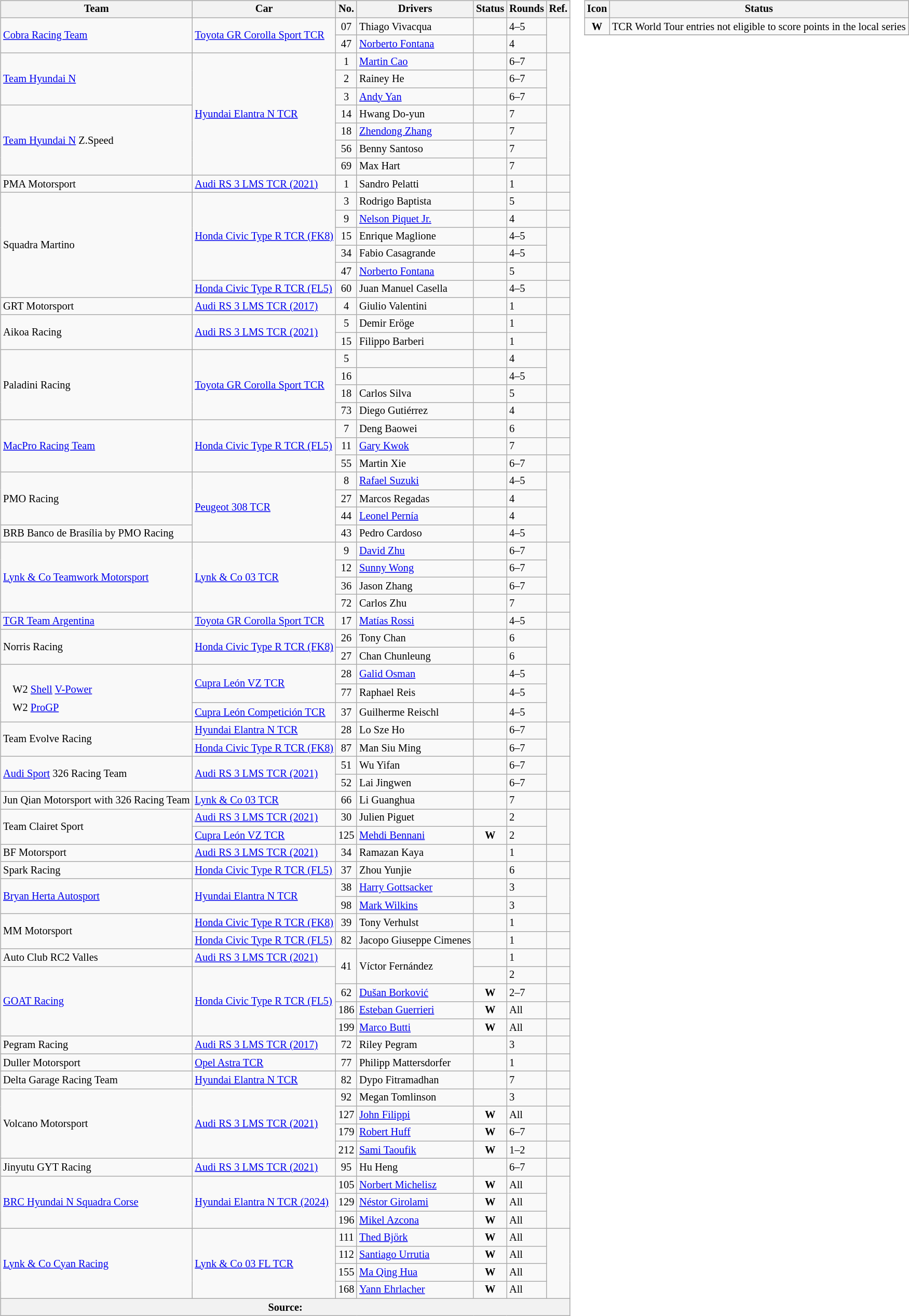<table>
<tr>
<td><br><table class="wikitable" style="font-size: 85%">
<tr>
<th>Team</th>
<th>Car</th>
<th>No.</th>
<th>Drivers</th>
<th>Status</th>
<th>Rounds</th>
<th>Ref.</th>
</tr>
<tr>
<td rowspan="2"> <a href='#'>Cobra Racing Team</a></td>
<td rowspan="2"><a href='#'>Toyota GR Corolla Sport TCR</a></td>
<td align="center">07</td>
<td> Thiago Vivacqua</td>
<td align="center"></td>
<td>4–5</td>
<td rowspan="2"></td>
</tr>
<tr>
<td align="center">47</td>
<td> <a href='#'>Norberto Fontana</a></td>
<td align="center"></td>
<td>4</td>
</tr>
<tr>
<td rowspan="3"> <a href='#'>Team Hyundai N</a></td>
<td rowspan="7"><a href='#'>Hyundai Elantra N TCR</a></td>
<td align="center">1</td>
<td> <a href='#'>Martin Cao</a></td>
<td align="center"></td>
<td>6–7</td>
<td rowspan="3"></td>
</tr>
<tr>
<td align="center">2</td>
<td> Rainey He</td>
<td align="center"></td>
<td>6–7</td>
</tr>
<tr>
<td align="center">3</td>
<td> <a href='#'>Andy Yan</a></td>
<td align="center"></td>
<td>6–7</td>
</tr>
<tr>
<td rowspan="4"> <a href='#'>Team Hyundai N</a> Z.Speed</td>
<td align="center">14</td>
<td> Hwang Do-yun</td>
<td align="center"></td>
<td>7</td>
<td rowspan="4"></td>
</tr>
<tr>
<td align="center">18</td>
<td> <a href='#'>Zhendong Zhang</a></td>
<td align="center"></td>
<td>7</td>
</tr>
<tr>
<td align="center">56</td>
<td> Benny Santoso</td>
<td align="center"></td>
<td>7</td>
</tr>
<tr>
<td align="center">69</td>
<td> Max Hart</td>
<td align="center"></td>
<td>7</td>
</tr>
<tr>
<td> PMA Motorsport</td>
<td><a href='#'>Audi RS 3 LMS TCR (2021)</a></td>
<td align="center">1</td>
<td> Sandro Pelatti</td>
<td></td>
<td>1</td>
<td></td>
</tr>
<tr>
<td rowspan="6"> Squadra Martino</td>
<td rowspan="5"><a href='#'>Honda Civic Type R TCR (FK8)</a></td>
<td align="center">3</td>
<td> Rodrigo Baptista</td>
<td align="center"></td>
<td>5</td>
<td></td>
</tr>
<tr>
<td align="center">9</td>
<td> <a href='#'>Nelson Piquet Jr.</a></td>
<td align="center"></td>
<td>4</td>
<td></td>
</tr>
<tr>
<td align="center">15</td>
<td> Enrique Maglione</td>
<td align="center"></td>
<td>4–5</td>
<td rowspan="2"></td>
</tr>
<tr>
<td align="center">34</td>
<td> Fabio Casagrande</td>
<td align="center"></td>
<td>4–5</td>
</tr>
<tr>
<td align="center">47</td>
<td> <a href='#'>Norberto Fontana</a></td>
<td align="center"></td>
<td>5</td>
<td></td>
</tr>
<tr>
<td><a href='#'>Honda Civic Type R TCR (FL5)</a></td>
<td align="center">60</td>
<td> Juan Manuel Casella</td>
<td align="center"></td>
<td>4–5</td>
<td></td>
</tr>
<tr>
<td> GRT Motorsport</td>
<td><a href='#'>Audi RS 3 LMS TCR (2017)</a></td>
<td align="center">4</td>
<td> Giulio Valentini</td>
<td></td>
<td>1</td>
<td></td>
</tr>
<tr>
<td rowspan="2"> Aikoa Racing</td>
<td rowspan="2"><a href='#'>Audi RS 3 LMS TCR (2021)</a></td>
<td align="center">5</td>
<td> Demir Eröge</td>
<td></td>
<td>1</td>
<td rowspan="2"></td>
</tr>
<tr>
<td align="center">15</td>
<td> Filippo Barberi</td>
<td></td>
<td>1</td>
</tr>
<tr>
<td rowspan="4"> Paladini Racing</td>
<td rowspan="4"><a href='#'>Toyota GR Corolla Sport TCR</a></td>
<td align="center">5</td>
<td> </td>
<td align="center"></td>
<td>4</td>
<td rowspan="2"></td>
</tr>
<tr>
<td align="center">16</td>
<td> </td>
<td align="center"></td>
<td>4–5</td>
</tr>
<tr>
<td align="center">18</td>
<td> Carlos Silva</td>
<td></td>
<td>5</td>
<td></td>
</tr>
<tr>
<td align="center">73</td>
<td> Diego Gutiérrez</td>
<td></td>
<td>4</td>
<td></td>
</tr>
<tr>
<td rowspan="3"> <a href='#'>MacPro Racing Team</a></td>
<td rowspan="3"><a href='#'>Honda Civic Type R TCR (FL5)</a></td>
<td align="center">7</td>
<td> Deng Baowei</td>
<td align="center"></td>
<td>6</td>
<td></td>
</tr>
<tr>
<td align="center">11</td>
<td> <a href='#'>Gary Kwok</a></td>
<td align="center"></td>
<td>7</td>
<td></td>
</tr>
<tr>
<td align="center">55</td>
<td> Martin Xie</td>
<td align="center"></td>
<td>6–7</td>
<td></td>
</tr>
<tr>
<td rowspan="3"> PMO Racing</td>
<td rowspan="4"><a href='#'>Peugeot 308 TCR</a></td>
<td align="center">8</td>
<td> <a href='#'>Rafael Suzuki</a></td>
<td align="center"></td>
<td>4–5</td>
<td rowspan="4"></td>
</tr>
<tr>
<td align="center">27</td>
<td> Marcos Regadas</td>
<td align="center"></td>
<td>4</td>
</tr>
<tr>
<td align="center">44</td>
<td> <a href='#'>Leonel Pernía</a></td>
<td align="center"></td>
<td>4</td>
</tr>
<tr>
<td> BRB Banco de Brasília by PMO Racing</td>
<td align="center">43</td>
<td> Pedro Cardoso</td>
<td align="center"></td>
<td>4–5</td>
</tr>
<tr>
<td rowspan="4"> <a href='#'>Lynk & Co Teamwork Motorsport</a></td>
<td rowspan="4"><a href='#'>Lynk & Co 03 TCR</a></td>
<td align="center">9</td>
<td> <a href='#'>David Zhu</a></td>
<td align="center"></td>
<td>6–7</td>
<td rowspan="3"></td>
</tr>
<tr>
<td align="center">12</td>
<td> <a href='#'>Sunny Wong</a></td>
<td align="center"></td>
<td>6–7</td>
</tr>
<tr>
<td align="center">36</td>
<td> Jason Zhang</td>
<td align="center"></td>
<td>6–7</td>
</tr>
<tr>
<td align="center">72</td>
<td> Carlos Zhu</td>
<td align="center"></td>
<td>7</td>
<td></td>
</tr>
<tr>
<td> <a href='#'>TGR Team Argentina</a></td>
<td><a href='#'>Toyota GR Corolla Sport TCR</a></td>
<td align="center">17</td>
<td> <a href='#'>Matías Rossi</a></td>
<td align="center"></td>
<td>4–5</td>
<td></td>
</tr>
<tr>
<td rowspan="2"> Norris Racing</td>
<td rowspan="2"><a href='#'>Honda Civic Type R TCR (FK8)</a></td>
<td align="center">26</td>
<td> Tony Chan</td>
<td align="center"></td>
<td>6</td>
<td rowspan="2"></td>
</tr>
<tr>
<td align="center">27</td>
<td> Chan Chunleung</td>
<td align="center"></td>
<td>6</td>
</tr>
<tr>
<td rowspan="3"><br><table style="float: left; border-top:transparent; border-right:transparent; border-bottom:transparent; border-left:transparent;">
<tr>
<td style=" border-top:transparent; border-right:transparent; border-bottom:transparent; border-left:transparent;" rowspan=2></td>
<td style=" border-top:transparent; border-right:transparent; border-bottom:transparent; border-left:transparent;">W2 <a href='#'>Shell</a> <a href='#'>V-Power</a></td>
</tr>
<tr>
<td style=" border-top:transparent; border-right:transparent; border-bottom:transparent; border-left:transparent;">W2 <a href='#'>ProGP</a></td>
</tr>
<tr>
</tr>
</table>
</td>
<td rowspan="2"><a href='#'>Cupra León VZ TCR</a></td>
<td align="center">28</td>
<td> <a href='#'>Galid Osman</a></td>
<td align="center"></td>
<td>4–5</td>
<td rowspan="3"></td>
</tr>
<tr>
<td align="center">77</td>
<td> Raphael Reis</td>
<td align="center"></td>
<td>4–5</td>
</tr>
<tr>
<td><a href='#'>Cupra León Competición TCR</a></td>
<td align="center">37</td>
<td> Guilherme Reischl</td>
<td align="center"></td>
<td>4–5</td>
</tr>
<tr>
<td rowspan="2"> Team Evolve Racing</td>
<td><a href='#'>Hyundai Elantra N TCR</a></td>
<td align="center">28</td>
<td> Lo Sze Ho</td>
<td align="center"></td>
<td>6–7</td>
<td rowspan="2"></td>
</tr>
<tr>
<td><a href='#'>Honda Civic Type R TCR (FK8)</a></td>
<td align="center">87</td>
<td> Man Siu Ming</td>
<td align="center"></td>
<td>6–7</td>
</tr>
<tr>
<td rowspan="2"> <a href='#'>Audi Sport</a> 326 Racing Team</td>
<td rowspan="2"><a href='#'>Audi RS 3 LMS TCR (2021)</a></td>
<td align="center">51</td>
<td> Wu Yifan</td>
<td align="center"></td>
<td>6–7</td>
<td rowspan="2"></td>
</tr>
<tr>
<td align="center">52</td>
<td> Lai Jingwen</td>
<td align="center"></td>
<td>6–7</td>
</tr>
<tr>
<td rowspan="1"> Jun Qian Motorsport with 326 Racing Team</td>
<td rowspan="1"><a href='#'>Lynk & Co 03 TCR</a></td>
<td align="center">66</td>
<td> Li Guanghua</td>
<td align="center"></td>
<td>7</td>
<td></td>
</tr>
<tr>
<td rowspan="2"> Team Clairet Sport</td>
<td><a href='#'>Audi RS 3 LMS TCR (2021)</a></td>
<td align="center">30</td>
<td> Julien Piguet</td>
<td></td>
<td>2</td>
<td rowspan="2"></td>
</tr>
<tr>
<td><a href='#'>Cupra León VZ TCR</a></td>
<td align="center">125</td>
<td> <a href='#'>Mehdi Bennani</a></td>
<td align="center"><strong><span>W</span></strong></td>
<td>2</td>
</tr>
<tr>
<td> BF Motorsport</td>
<td><a href='#'>Audi RS 3 LMS TCR (2021)</a></td>
<td align="center">34</td>
<td> Ramazan Kaya</td>
<td></td>
<td>1</td>
<td></td>
</tr>
<tr>
<td> Spark Racing</td>
<td><a href='#'>Honda Civic Type R TCR (FL5)</a></td>
<td align="center">37</td>
<td> Zhou Yunjie</td>
<td align="center"></td>
<td>6</td>
<td></td>
</tr>
<tr>
<td rowspan="2"> <a href='#'>Bryan Herta Autosport</a></td>
<td rowspan="2"><a href='#'>Hyundai Elantra N TCR</a></td>
<td align="center">38</td>
<td> <a href='#'>Harry Gottsacker</a></td>
<td></td>
<td>3</td>
<td rowspan= "2"></td>
</tr>
<tr>
<td align="center">98</td>
<td> <a href='#'>Mark Wilkins</a></td>
<td></td>
<td>3</td>
</tr>
<tr>
<td rowspan="2"> MM Motorsport</td>
<td nowrap><a href='#'>Honda Civic Type R TCR (FK8)</a></td>
<td align="center">39</td>
<td> Tony Verhulst</td>
<td></td>
<td>1</td>
<td></td>
</tr>
<tr>
<td><a href='#'>Honda Civic Type R TCR (FL5)</a></td>
<td align="center">82</td>
<td nowrap> Jacopo Giuseppe Cimenes</td>
<td></td>
<td>1</td>
<td></td>
</tr>
<tr>
<td> Auto Club RC2 Valles</td>
<td><a href='#'>Audi RS 3 LMS TCR (2021)</a></td>
<td rowspan="2" align="center">41</td>
<td rowspan="2"> Víctor Fernández</td>
<td></td>
<td>1</td>
<td></td>
</tr>
<tr>
<td rowspan="4"> <a href='#'>GOAT Racing</a></td>
<td rowspan="4"><a href='#'>Honda Civic Type R TCR (FL5)</a></td>
<td></td>
<td>2</td>
<td></td>
</tr>
<tr>
<td align="center">62</td>
<td> <a href='#'>Dušan Borković</a></td>
<td align="center"><strong><span>W</span></strong></td>
<td>2–7</td>
<td></td>
</tr>
<tr>
<td align=center>186</td>
<td> <a href='#'>Esteban Guerrieri</a></td>
<td align="center"><strong><span>W</span></strong></td>
<td>All</td>
<td nowrap></td>
</tr>
<tr>
<td align="center">199</td>
<td> <a href='#'>Marco Butti</a></td>
<td align="center"><strong><span>W</span></strong></td>
<td>All</td>
<td></td>
</tr>
<tr>
<td> Pegram Racing</td>
<td><a href='#'>Audi RS 3 LMS TCR (2017)</a></td>
<td align="center">72</td>
<td> Riley Pegram</td>
<td></td>
<td>3</td>
<td></td>
</tr>
<tr>
<td> Duller Motorsport</td>
<td><a href='#'>Opel Astra TCR</a></td>
<td align="center">77</td>
<td> Philipp Mattersdorfer</td>
<td></td>
<td>1</td>
<td></td>
</tr>
<tr>
<td rowspan="1"> Delta Garage Racing Team</td>
<td><a href='#'>Hyundai Elantra N TCR</a></td>
<td align="center">82</td>
<td> Dypo Fitramadhan</td>
<td align="center"></td>
<td>7</td>
<td></td>
</tr>
<tr>
<td rowspan="4"> Volcano Motorsport</td>
<td rowspan="4"><a href='#'>Audi RS 3 LMS TCR (2021)</a></td>
<td align="center">92</td>
<td> Megan Tomlinson</td>
<td></td>
<td>3</td>
<td></td>
</tr>
<tr>
<td align="center">127</td>
<td> <a href='#'>John Filippi</a></td>
<td align="center"><strong><span>W</span></strong></td>
<td>All</td>
<td></td>
</tr>
<tr>
<td align="center">179</td>
<td> <a href='#'>Robert Huff</a></td>
<td align="center"><strong><span>W</span></strong></td>
<td>6–7</td>
<td></td>
</tr>
<tr>
<td align="center">212</td>
<td> <a href='#'>Sami Taoufik</a></td>
<td align="center"><strong><span>W</span></strong></td>
<td>1–2</td>
<td></td>
</tr>
<tr>
<td> Jinyutu GYT Racing</td>
<td><a href='#'>Audi RS 3 LMS TCR (2021)</a></td>
<td align="center">95</td>
<td> Hu Heng</td>
<td></td>
<td>6–7</td>
<td></td>
</tr>
<tr>
<td rowspan="3" nowrap> <a href='#'>BRC Hyundai N Squadra Corse</a></td>
<td rowspan="3"><a href='#'>Hyundai Elantra N TCR (2024)</a></td>
<td align="center">105</td>
<td> <a href='#'>Norbert Michelisz</a></td>
<td align="center"><strong><span>W</span></strong></td>
<td>All</td>
<td rowspan="3"></td>
</tr>
<tr>
<td align="center">129</td>
<td> <a href='#'>Néstor Girolami</a></td>
<td align="center"><strong><span>W</span></strong></td>
<td>All</td>
</tr>
<tr>
<td align="center">196</td>
<td> <a href='#'>Mikel Azcona</a></td>
<td align="center"><strong><span>W</span></strong></td>
<td>All</td>
</tr>
<tr>
<td rowspan="4"> <a href='#'>Lynk & Co Cyan Racing</a></td>
<td rowspan="4"><a href='#'>Lynk & Co 03 FL TCR</a></td>
<td align="center">111</td>
<td> <a href='#'>Thed Björk</a></td>
<td align="center"><strong><span>W</span></strong></td>
<td>All</td>
<td rowspan="4"></td>
</tr>
<tr>
<td align="center">112</td>
<td> <a href='#'>Santiago Urrutia</a></td>
<td align="center"><strong><span>W</span></strong></td>
<td>All</td>
</tr>
<tr>
<td align="center">155</td>
<td> <a href='#'>Ma Qing Hua</a></td>
<td align="center"><strong><span>W</span></strong></td>
<td>All</td>
</tr>
<tr>
<td align="center">168</td>
<td> <a href='#'>Yann Ehrlacher</a></td>
<td align="center"><strong><span>W</span></strong></td>
<td>All</td>
</tr>
<tr>
<th colspan=7>Source:      </th>
</tr>
</table>
</td>
<td valign=top><br><table class="wikitable" style="font-size: 85%;">
<tr>
<th>Icon</th>
<th>Status</th>
</tr>
<tr>
<td align="center"><strong><span>W</span></strong></td>
<td>TCR World Tour entries not eligible to score points in the local series</td>
</tr>
<tr>
</tr>
</table>
</td>
</tr>
</table>
